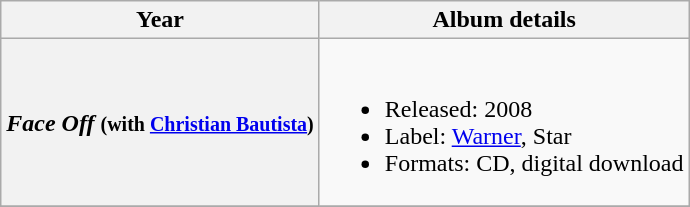<table class="wikitable plainrowheaders">
<tr>
<th>Year</th>
<th>Album details</th>
</tr>
<tr>
<th scope="row"><em>Face Off</em> <small>(with <a href='#'>Christian Bautista</a>)</small></th>
<td><br><ul><li>Released: 2008</li><li>Label: <a href='#'>Warner</a>, Star</li><li>Formats: CD, digital download</li></ul></td>
</tr>
<tr>
</tr>
</table>
